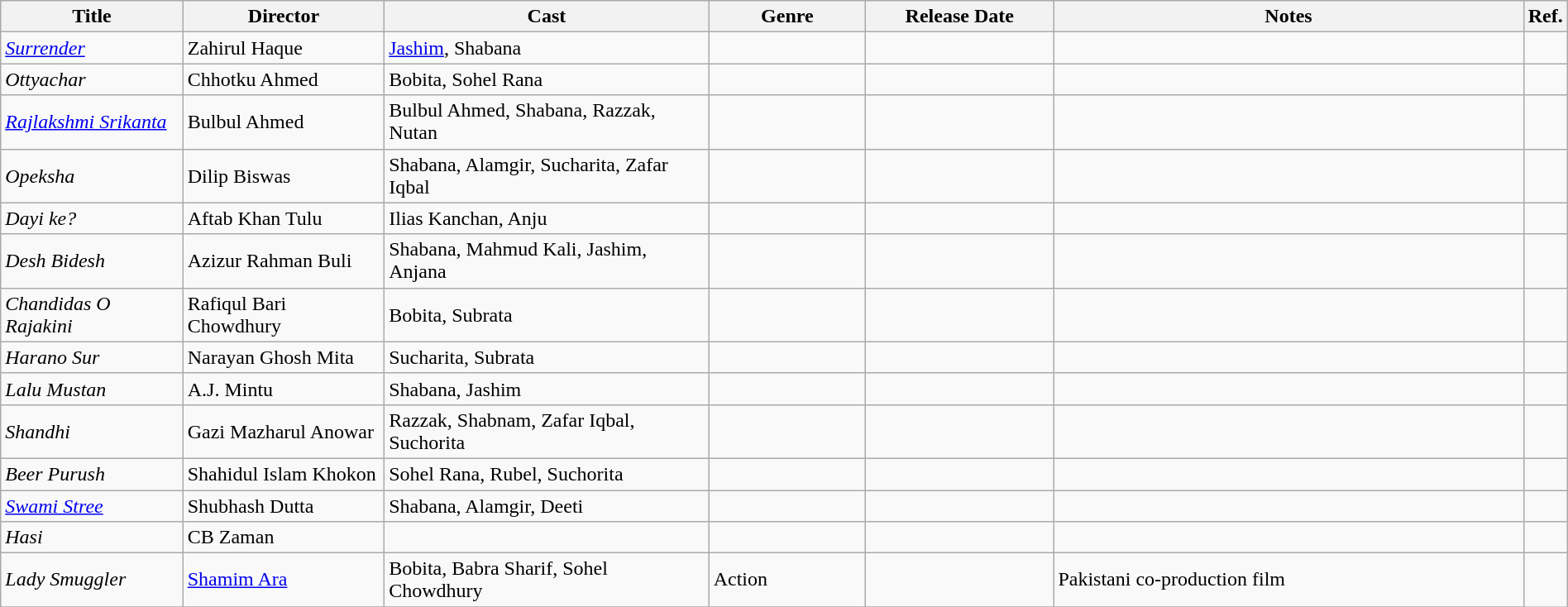<table class="wikitable " sortable width= "100% ">
<tr>
<th style=" width :19 =15 % ;">Title</th>
<th style=" width :18 =13 % ;">Director</th>
<th style=" width :22 =20 % ;">Cast</th>
<th width=10%>Genre</th>
<th width=12%>Release Date</th>
<th width=30%>Notes</th>
<th style="width:2%;">Ref.</th>
</tr>
<tr>
<td><a href='#'><em>Surrender</em></a></td>
<td>Zahirul Haque</td>
<td><a href='#'>Jashim</a>, Shabana</td>
<td></td>
<td></td>
<td></td>
<td></td>
</tr>
<tr>
<td><em> Ottyachar</em></td>
<td>Chhotku Ahmed</td>
<td>Bobita, Sohel Rana</td>
<td></td>
<td></td>
<td></td>
<td></td>
</tr>
<tr>
<td><em><a href='#'>Rajlakshmi Srikanta</a></em></td>
<td>Bulbul Ahmed</td>
<td>Bulbul Ahmed, Shabana, Razzak, Nutan</td>
<td></td>
<td></td>
<td></td>
<td></td>
</tr>
<tr>
<td><em>Opeksha</em></td>
<td>Dilip Biswas</td>
<td>Shabana, Alamgir, Sucharita, Zafar Iqbal</td>
<td></td>
<td></td>
<td></td>
<td></td>
</tr>
<tr>
<td><em>Dayi ke?</em></td>
<td>Aftab Khan Tulu</td>
<td>Ilias Kanchan, Anju</td>
<td></td>
<td></td>
<td></td>
<td></td>
</tr>
<tr>
<td><em>Desh Bidesh</em></td>
<td>Azizur Rahman Buli</td>
<td>Shabana, Mahmud Kali, Jashim, Anjana</td>
<td></td>
<td></td>
<td></td>
<td></td>
</tr>
<tr>
<td><em>Chandidas O Rajakini</em></td>
<td>Rafiqul Bari Chowdhury</td>
<td>Bobita, Subrata</td>
<td></td>
<td></td>
<td></td>
<td></td>
</tr>
<tr>
<td><em>Harano Sur</em></td>
<td>Narayan Ghosh Mita</td>
<td>Sucharita, Subrata</td>
<td></td>
<td></td>
<td></td>
<td></td>
</tr>
<tr>
<td><em>Lalu Mustan</em></td>
<td>A.J. Mintu</td>
<td>Shabana, Jashim</td>
<td></td>
<td></td>
<td></td>
<td></td>
</tr>
<tr>
<td><em>Shandhi</em></td>
<td>Gazi Mazharul Anowar</td>
<td>Razzak, Shabnam, Zafar Iqbal, Suchorita</td>
<td></td>
<td></td>
<td></td>
<td></td>
</tr>
<tr>
<td><em>Beer Purush</em></td>
<td>Shahidul Islam Khokon</td>
<td>Sohel Rana, Rubel, Suchorita</td>
<td></td>
<td></td>
<td></td>
<td></td>
</tr>
<tr>
<td><em><a href='#'>Swami Stree</a></em></td>
<td>Shubhash Dutta</td>
<td>Shabana, Alamgir, Deeti</td>
<td></td>
<td></td>
<td></td>
<td></td>
</tr>
<tr>
<td><em>Hasi</em></td>
<td>CB Zaman</td>
<td></td>
<td></td>
<td></td>
<td></td>
<td></td>
</tr>
<tr>
<td><em>Lady Smuggler</em></td>
<td><a href='#'>Shamim Ara</a></td>
<td>Bobita, Babra Sharif, Sohel Chowdhury</td>
<td>Action</td>
<td></td>
<td>Pakistani co-production film </td>
</tr>
<tr>
</tr>
</table>
